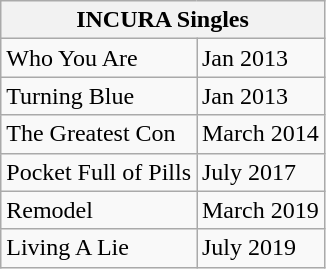<table class="wikitable collapsible">
<tr>
<th colspan="2">INCURA Singles</th>
</tr>
<tr>
<td>Who You Are</td>
<td>Jan 2013</td>
</tr>
<tr>
<td>Turning Blue</td>
<td>Jan 2013</td>
</tr>
<tr>
<td>The Greatest Con</td>
<td>March 2014 </td>
</tr>
<tr>
<td>Pocket Full of Pills</td>
<td>July 2017</td>
</tr>
<tr>
<td>Remodel</td>
<td>March 2019</td>
</tr>
<tr>
<td>Living A Lie</td>
<td>July 2019</td>
</tr>
</table>
